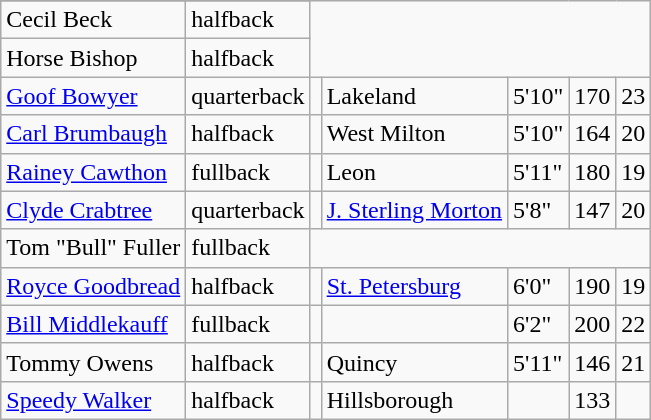<table class="wikitable">
<tr>
</tr>
<tr>
<td>Cecil Beck</td>
<td>halfback</td>
</tr>
<tr>
<td>Horse Bishop</td>
<td>halfback</td>
</tr>
<tr>
<td><a href='#'>Goof Bowyer</a></td>
<td>quarterback</td>
<td></td>
<td>Lakeland</td>
<td>5'10"</td>
<td>170</td>
<td>23</td>
</tr>
<tr>
<td><a href='#'>Carl Brumbaugh</a></td>
<td>halfback</td>
<td></td>
<td>West Milton</td>
<td>5'10"</td>
<td>164</td>
<td>20</td>
</tr>
<tr>
<td><a href='#'>Rainey Cawthon</a></td>
<td>fullback</td>
<td></td>
<td>Leon</td>
<td>5'11"</td>
<td>180</td>
<td>19</td>
</tr>
<tr>
<td><a href='#'>Clyde Crabtree</a></td>
<td>quarterback</td>
<td></td>
<td><a href='#'>J. Sterling Morton</a></td>
<td>5'8"</td>
<td>147</td>
<td>20</td>
</tr>
<tr>
<td>Tom "Bull" Fuller</td>
<td>fullback</td>
</tr>
<tr>
<td><a href='#'>Royce Goodbread</a></td>
<td>halfback</td>
<td></td>
<td><a href='#'>St. Petersburg</a></td>
<td>6'0"</td>
<td>190</td>
<td>19</td>
</tr>
<tr>
<td><a href='#'>Bill Middlekauff</a></td>
<td>fullback</td>
<td></td>
<td></td>
<td>6'2"</td>
<td>200</td>
<td>22</td>
</tr>
<tr>
<td>Tommy Owens</td>
<td>halfback</td>
<td></td>
<td>Quincy</td>
<td>5'11"</td>
<td>146</td>
<td>21</td>
</tr>
<tr>
<td><a href='#'>Speedy Walker</a></td>
<td>halfback</td>
<td></td>
<td>Hillsborough</td>
<td></td>
<td>133</td>
</tr>
</table>
